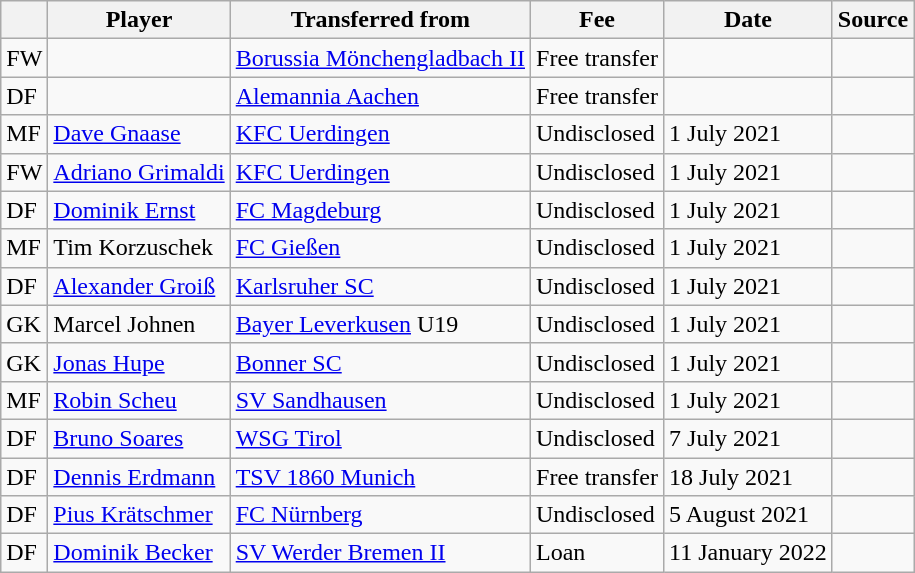<table class="wikitable plainrowheaders sortable">
<tr>
<th align="center"></th>
<th>Player</th>
<th>Transferred from</th>
<th>Fee</th>
<th>Date</th>
<th>Source</th>
</tr>
<tr>
<td>FW</td>
<td></td>
<td> <a href='#'>Borussia Mönchengladbach II</a></td>
<td>Free transfer</td>
<td></td>
<td></td>
</tr>
<tr>
<td>DF</td>
<td></td>
<td> <a href='#'>Alemannia Aachen</a></td>
<td>Free transfer</td>
<td></td>
<td></td>
</tr>
<tr>
<td>MF</td>
<td> <a href='#'>Dave Gnaase</a></td>
<td> <a href='#'>KFC Uerdingen</a></td>
<td>Undisclosed</td>
<td>1 July 2021</td>
<td></td>
</tr>
<tr>
<td>FW</td>
<td> <a href='#'>Adriano Grimaldi</a></td>
<td> <a href='#'>KFC Uerdingen</a></td>
<td>Undisclosed</td>
<td>1 July 2021</td>
<td></td>
</tr>
<tr>
<td>DF</td>
<td> <a href='#'>Dominik Ernst</a></td>
<td> <a href='#'>FC Magdeburg</a></td>
<td>Undisclosed</td>
<td>1 July 2021</td>
<td></td>
</tr>
<tr>
<td>MF</td>
<td> Tim Korzuschek</td>
<td> <a href='#'>FC Gießen</a></td>
<td>Undisclosed</td>
<td>1 July 2021</td>
<td></td>
</tr>
<tr>
<td>DF</td>
<td> <a href='#'>Alexander Groiß</a></td>
<td> <a href='#'>Karlsruher SC</a></td>
<td>Undisclosed</td>
<td>1 July 2021</td>
<td></td>
</tr>
<tr>
<td>GK</td>
<td> Marcel Johnen</td>
<td> <a href='#'>Bayer Leverkusen</a> U19</td>
<td>Undisclosed</td>
<td>1 July 2021</td>
<td></td>
</tr>
<tr>
<td>GK</td>
<td> <a href='#'>Jonas Hupe</a></td>
<td> <a href='#'>Bonner SC</a></td>
<td>Undisclosed</td>
<td>1 July 2021</td>
<td></td>
</tr>
<tr>
<td>MF</td>
<td> <a href='#'>Robin Scheu</a></td>
<td> <a href='#'>SV Sandhausen</a></td>
<td>Undisclosed</td>
<td>1 July 2021</td>
<td></td>
</tr>
<tr>
<td>DF</td>
<td> <a href='#'>Bruno Soares</a></td>
<td> <a href='#'>WSG Tirol</a></td>
<td>Undisclosed</td>
<td>7 July 2021</td>
<td></td>
</tr>
<tr>
<td>DF</td>
<td> <a href='#'>Dennis Erdmann</a></td>
<td> <a href='#'>TSV 1860 Munich</a></td>
<td>Free transfer</td>
<td>18 July 2021</td>
<td></td>
</tr>
<tr>
<td>DF</td>
<td> <a href='#'>Pius Krätschmer</a></td>
<td> <a href='#'>FC Nürnberg</a></td>
<td>Undisclosed</td>
<td>5 August 2021</td>
<td></td>
</tr>
<tr>
<td>DF</td>
<td> <a href='#'>Dominik Becker</a></td>
<td> <a href='#'>SV Werder Bremen II</a></td>
<td>Loan</td>
<td>11 January 2022</td>
<td></td>
</tr>
</table>
